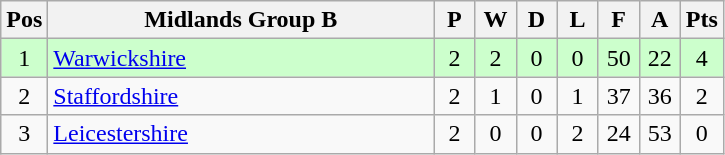<table class="wikitable" style="font-size: 100%">
<tr>
<th width=20>Pos</th>
<th width=250>Midlands Group B</th>
<th width=20>P</th>
<th width=20>W</th>
<th width=20>D</th>
<th width=20>L</th>
<th width=20>F</th>
<th width=20>A</th>
<th width=20>Pts</th>
</tr>
<tr align=center style="background: #CCFFCC;">
<td>1</td>
<td align="left"><a href='#'>Warwickshire</a></td>
<td>2</td>
<td>2</td>
<td>0</td>
<td>0</td>
<td>50</td>
<td>22</td>
<td>4</td>
</tr>
<tr align=center>
<td>2</td>
<td align="left"><a href='#'>Staffordshire</a></td>
<td>2</td>
<td>1</td>
<td>0</td>
<td>1</td>
<td>37</td>
<td>36</td>
<td>2</td>
</tr>
<tr align=center>
<td>3</td>
<td align="left"><a href='#'>Leicestershire</a></td>
<td>2</td>
<td>0</td>
<td>0</td>
<td>2</td>
<td>24</td>
<td>53</td>
<td>0</td>
</tr>
</table>
